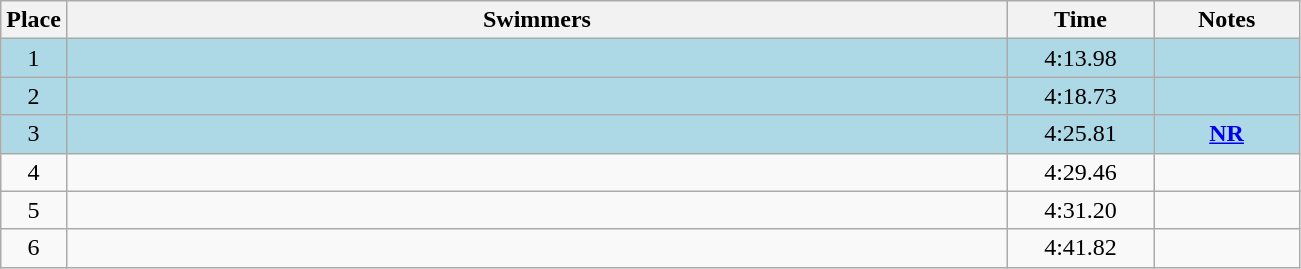<table class=wikitable style="text-align:center">
<tr>
<th>Place</th>
<th width=620>Swimmers</th>
<th width=90>Time</th>
<th width=90>Notes</th>
</tr>
<tr bgcolor=lightblue>
<td>1</td>
<td align=left></td>
<td>4:13.98</td>
<td></td>
</tr>
<tr bgcolor=lightblue>
<td>2</td>
<td align=left></td>
<td>4:18.73</td>
<td></td>
</tr>
<tr bgcolor=lightblue>
<td>3</td>
<td align=left></td>
<td>4:25.81</td>
<td><strong><a href='#'>NR</a></strong></td>
</tr>
<tr>
<td>4</td>
<td align=left></td>
<td>4:29.46</td>
<td></td>
</tr>
<tr>
<td>5</td>
<td align=left></td>
<td>4:31.20</td>
<td></td>
</tr>
<tr>
<td>6</td>
<td align=left></td>
<td>4:41.82</td>
<td></td>
</tr>
</table>
